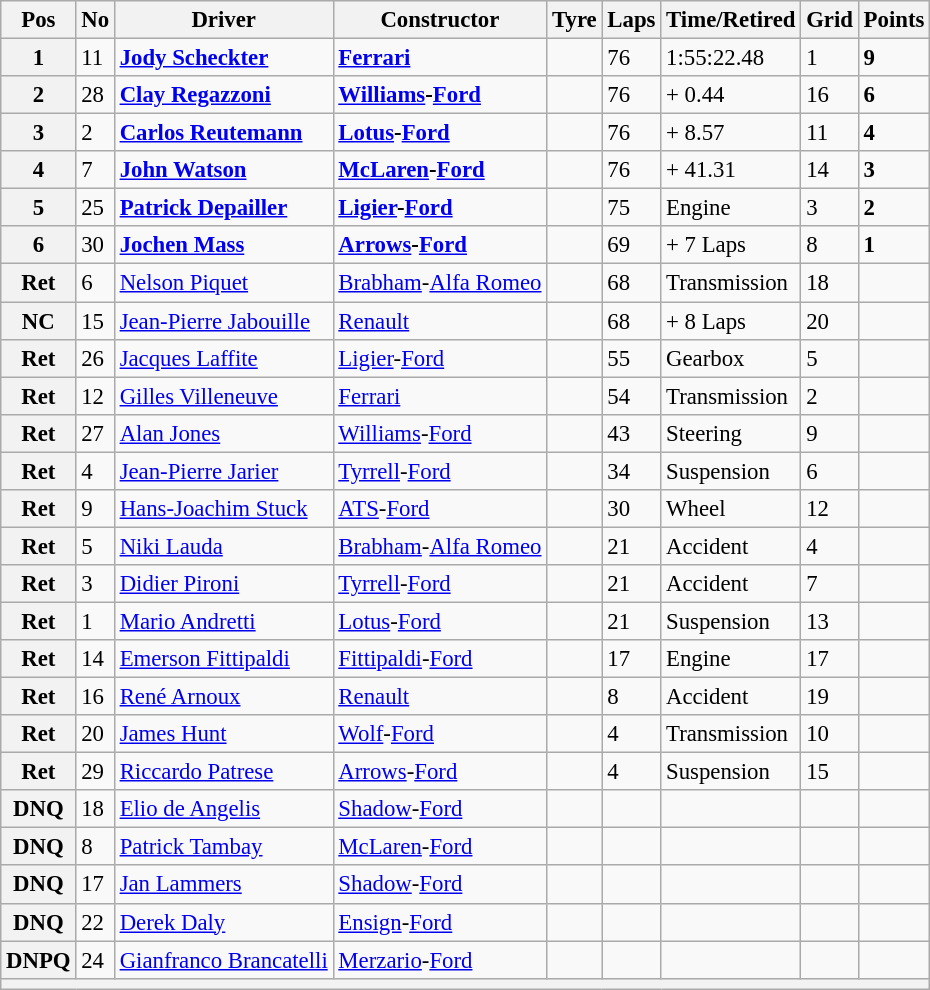<table class="wikitable" style="font-size: 95%;">
<tr>
<th>Pos</th>
<th>No</th>
<th>Driver</th>
<th>Constructor</th>
<th>Tyre</th>
<th>Laps</th>
<th>Time/Retired</th>
<th>Grid</th>
<th>Points</th>
</tr>
<tr>
<th>1</th>
<td>11</td>
<td> <strong><a href='#'>Jody Scheckter</a></strong></td>
<td><strong><a href='#'>Ferrari</a></strong></td>
<td></td>
<td>76</td>
<td>1:55:22.48</td>
<td>1</td>
<td><strong>9</strong></td>
</tr>
<tr>
<th>2</th>
<td>28</td>
<td> <strong><a href='#'>Clay Regazzoni</a></strong></td>
<td><strong><a href='#'>Williams</a>-<a href='#'>Ford</a></strong></td>
<td></td>
<td>76</td>
<td>+ 0.44</td>
<td>16</td>
<td><strong>6</strong></td>
</tr>
<tr>
<th>3</th>
<td>2</td>
<td> <strong><a href='#'>Carlos Reutemann</a></strong></td>
<td><strong><a href='#'>Lotus</a>-<a href='#'>Ford</a></strong></td>
<td></td>
<td>76</td>
<td>+ 8.57</td>
<td>11</td>
<td><strong>4</strong></td>
</tr>
<tr>
<th>4</th>
<td>7</td>
<td> <strong><a href='#'>John Watson</a></strong></td>
<td><strong><a href='#'>McLaren</a>-<a href='#'>Ford</a></strong></td>
<td></td>
<td>76</td>
<td>+ 41.31</td>
<td>14</td>
<td><strong>3</strong></td>
</tr>
<tr>
<th>5</th>
<td>25</td>
<td> <strong><a href='#'>Patrick Depailler</a></strong></td>
<td><strong><a href='#'>Ligier</a>-<a href='#'>Ford</a></strong></td>
<td></td>
<td>75</td>
<td>Engine</td>
<td>3</td>
<td><strong>2</strong></td>
</tr>
<tr>
<th>6</th>
<td>30</td>
<td> <strong><a href='#'>Jochen Mass</a></strong></td>
<td><strong><a href='#'>Arrows</a>-<a href='#'>Ford</a></strong></td>
<td></td>
<td>69</td>
<td>+ 7 Laps</td>
<td>8</td>
<td><strong>1</strong></td>
</tr>
<tr>
<th>Ret</th>
<td>6</td>
<td> <a href='#'>Nelson Piquet</a></td>
<td><a href='#'>Brabham</a>-<a href='#'>Alfa Romeo</a></td>
<td></td>
<td>68</td>
<td>Transmission</td>
<td>18</td>
<td></td>
</tr>
<tr>
<th>NC</th>
<td>15</td>
<td> <a href='#'>Jean-Pierre Jabouille</a></td>
<td><a href='#'>Renault</a></td>
<td></td>
<td>68</td>
<td>+ 8 Laps</td>
<td>20</td>
<td></td>
</tr>
<tr>
<th>Ret</th>
<td>26</td>
<td> <a href='#'>Jacques Laffite</a></td>
<td><a href='#'>Ligier</a>-<a href='#'>Ford</a></td>
<td></td>
<td>55</td>
<td>Gearbox</td>
<td>5</td>
<td></td>
</tr>
<tr>
<th>Ret</th>
<td>12</td>
<td> <a href='#'>Gilles Villeneuve</a></td>
<td><a href='#'>Ferrari</a></td>
<td></td>
<td>54</td>
<td>Transmission</td>
<td>2</td>
<td></td>
</tr>
<tr>
<th>Ret</th>
<td>27</td>
<td> <a href='#'>Alan Jones</a></td>
<td><a href='#'>Williams</a>-<a href='#'>Ford</a></td>
<td></td>
<td>43</td>
<td>Steering</td>
<td>9</td>
<td></td>
</tr>
<tr>
<th>Ret</th>
<td>4</td>
<td> <a href='#'>Jean-Pierre Jarier</a></td>
<td><a href='#'>Tyrrell</a>-<a href='#'>Ford</a></td>
<td></td>
<td>34</td>
<td>Suspension</td>
<td>6</td>
<td></td>
</tr>
<tr>
<th>Ret</th>
<td>9</td>
<td> <a href='#'>Hans-Joachim Stuck</a></td>
<td><a href='#'>ATS</a>-<a href='#'>Ford</a></td>
<td></td>
<td>30</td>
<td>Wheel</td>
<td>12</td>
<td></td>
</tr>
<tr>
<th>Ret</th>
<td>5</td>
<td> <a href='#'>Niki Lauda</a></td>
<td><a href='#'>Brabham</a>-<a href='#'>Alfa Romeo</a></td>
<td></td>
<td>21</td>
<td>Accident</td>
<td>4</td>
<td></td>
</tr>
<tr>
<th>Ret</th>
<td>3</td>
<td> <a href='#'>Didier Pironi</a></td>
<td><a href='#'>Tyrrell</a>-<a href='#'>Ford</a></td>
<td></td>
<td>21</td>
<td>Accident</td>
<td>7</td>
<td></td>
</tr>
<tr>
<th>Ret</th>
<td>1</td>
<td> <a href='#'>Mario Andretti</a></td>
<td><a href='#'>Lotus</a>-<a href='#'>Ford</a></td>
<td></td>
<td>21</td>
<td>Suspension</td>
<td>13</td>
<td></td>
</tr>
<tr>
<th>Ret</th>
<td>14</td>
<td> <a href='#'>Emerson Fittipaldi</a></td>
<td><a href='#'>Fittipaldi</a>-<a href='#'>Ford</a></td>
<td></td>
<td>17</td>
<td>Engine</td>
<td>17</td>
<td></td>
</tr>
<tr>
<th>Ret</th>
<td>16</td>
<td> <a href='#'>René Arnoux</a></td>
<td><a href='#'>Renault</a></td>
<td></td>
<td>8</td>
<td>Accident</td>
<td>19</td>
<td></td>
</tr>
<tr>
<th>Ret</th>
<td>20</td>
<td> <a href='#'>James Hunt</a></td>
<td><a href='#'>Wolf</a>-<a href='#'>Ford</a></td>
<td></td>
<td>4</td>
<td>Transmission</td>
<td>10</td>
<td></td>
</tr>
<tr>
<th>Ret</th>
<td>29</td>
<td> <a href='#'>Riccardo Patrese</a></td>
<td><a href='#'>Arrows</a>-<a href='#'>Ford</a></td>
<td></td>
<td>4</td>
<td>Suspension</td>
<td>15</td>
<td></td>
</tr>
<tr>
<th>DNQ</th>
<td>18</td>
<td> <a href='#'>Elio de Angelis</a></td>
<td><a href='#'>Shadow</a>-<a href='#'>Ford</a></td>
<td></td>
<td></td>
<td></td>
<td></td>
<td></td>
</tr>
<tr>
<th>DNQ</th>
<td>8</td>
<td> <a href='#'>Patrick Tambay</a></td>
<td><a href='#'>McLaren</a>-<a href='#'>Ford</a></td>
<td></td>
<td></td>
<td></td>
<td></td>
<td></td>
</tr>
<tr>
<th>DNQ</th>
<td>17</td>
<td> <a href='#'>Jan Lammers</a></td>
<td><a href='#'>Shadow</a>-<a href='#'>Ford</a></td>
<td></td>
<td></td>
<td></td>
<td></td>
<td></td>
</tr>
<tr>
<th>DNQ</th>
<td>22</td>
<td> <a href='#'>Derek Daly</a></td>
<td><a href='#'>Ensign</a>-<a href='#'>Ford</a></td>
<td></td>
<td></td>
<td></td>
<td></td>
<td></td>
</tr>
<tr>
<th>DNPQ</th>
<td>24</td>
<td> <a href='#'>Gianfranco Brancatelli</a></td>
<td><a href='#'>Merzario</a>-<a href='#'>Ford</a></td>
<td></td>
<td></td>
<td></td>
<td></td>
<td></td>
</tr>
<tr>
<th colspan="9"></th>
</tr>
</table>
